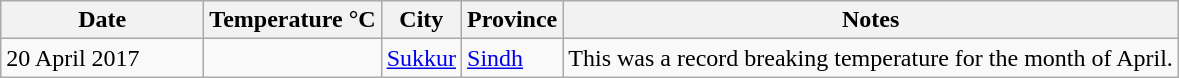<table class="sortable wikitable">
<tr>
<th style="width: 8em;">Date</th>
<th>Temperature °C</th>
<th>City</th>
<th>Province</th>
<th class="unsortable">Notes</th>
</tr>
<tr>
<td>20 April 2017</td>
<td></td>
<td><a href='#'>Sukkur</a></td>
<td><a href='#'>Sindh</a></td>
<td>This was a record breaking temperature for the month of April.</td>
</tr>
</table>
